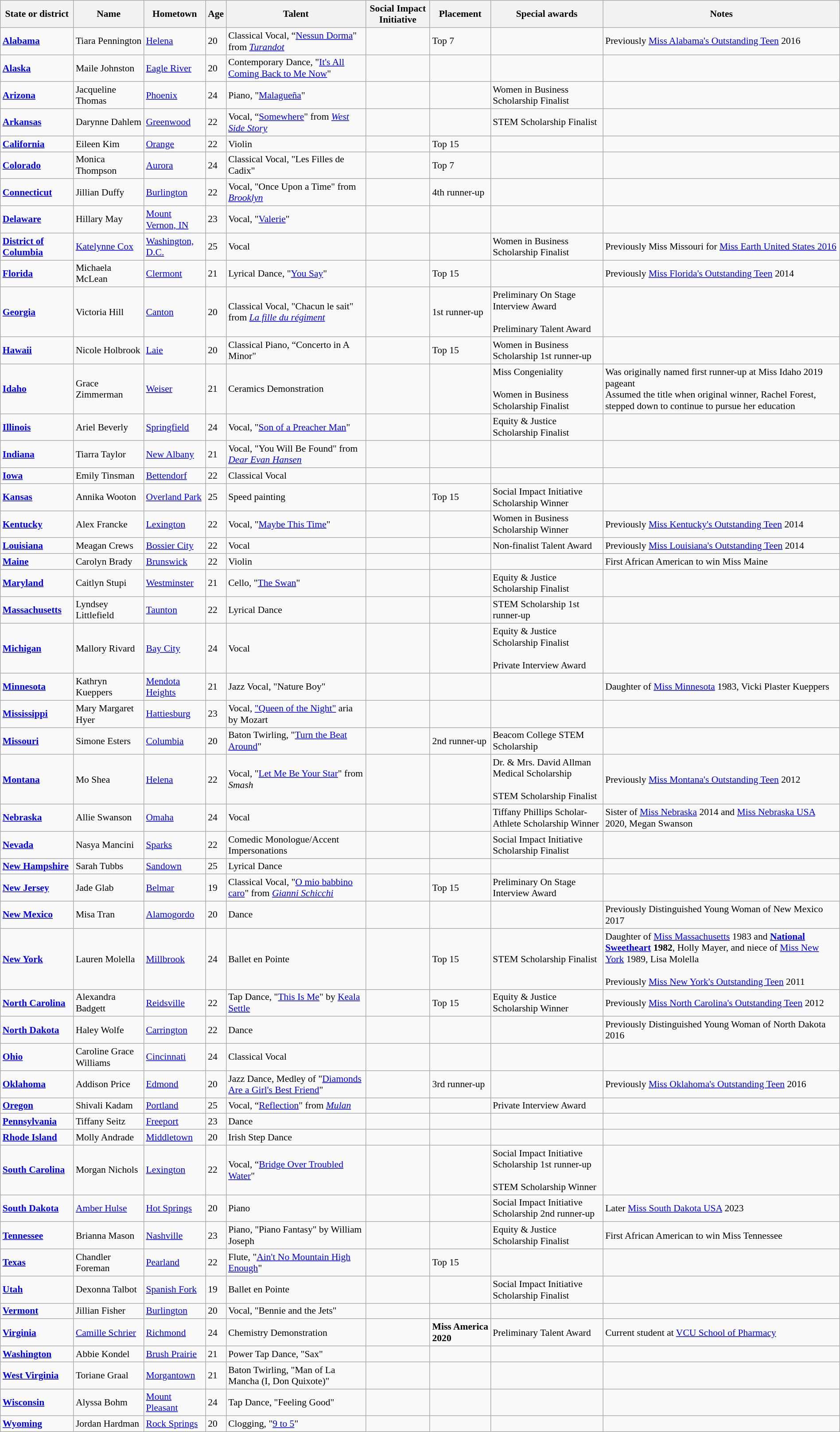<table class="wikitable sortable" style="width:100%; font-size:90%;">
<tr>
<th>State or district</th>
<th>Name</th>
<th>Hometown</th>
<th>Age</th>
<th>Talent</th>
<th>Social Impact Initiative</th>
<th>Placement</th>
<th>Special awards</th>
<th>Notes</th>
</tr>
<tr>
<td><strong><a href='#'>Alabama</a></strong></td>
<td>Tiara Pennington</td>
<td><a href='#'>Helena</a></td>
<td>20</td>
<td>Classical Vocal, “<a href='#'>Nessun Dorma</a>" from <em><a href='#'>Turandot</a></em></td>
<td></td>
<td>Top 7</td>
<td></td>
<td>Previously <a href='#'>Miss Alabama's Outstanding Teen</a> 2016</td>
</tr>
<tr>
<td><strong><a href='#'>Alaska</a></strong></td>
<td>Maile Johnston</td>
<td><a href='#'>Eagle River</a></td>
<td>20</td>
<td>Contemporary Dance, "<a href='#'>It's All Coming Back to Me Now</a>"</td>
<td></td>
<td></td>
<td></td>
<td></td>
</tr>
<tr>
<td><strong><a href='#'>Arizona</a></strong></td>
<td>Jacqueline Thomas</td>
<td><a href='#'>Phoenix</a></td>
<td>24</td>
<td>Piano, "<a href='#'>Malagueña</a>"</td>
<td></td>
<td></td>
<td>Women in Business Scholarship Finalist</td>
<td></td>
</tr>
<tr>
<td><strong><a href='#'>Arkansas</a></strong></td>
<td>Darynne Dahlem</td>
<td><a href='#'>Greenwood</a></td>
<td>22</td>
<td>Vocal, “<a href='#'>Somewhere</a>" from <em><a href='#'>West Side Story</a></em></td>
<td></td>
<td></td>
<td>STEM Scholarship Finalist</td>
<td></td>
</tr>
<tr>
<td><strong><a href='#'>California</a></strong></td>
<td>Eileen Kim</td>
<td><a href='#'>Orange</a></td>
<td>22</td>
<td>Violin</td>
<td></td>
<td>Top 15</td>
<td></td>
<td></td>
</tr>
<tr>
<td><strong><a href='#'>Colorado</a></strong></td>
<td>Monica Thompson</td>
<td><a href='#'>Aurora</a></td>
<td>24</td>
<td>Classical Vocal, "Les Filles de Cadix"</td>
<td></td>
<td>Top 7</td>
<td></td>
<td></td>
</tr>
<tr>
<td><strong><a href='#'>Connecticut</a></strong></td>
<td>Jillian Duffy</td>
<td><a href='#'>Burlington</a></td>
<td>22</td>
<td>Vocal, "Once Upon a Time" from <em><a href='#'>Brooklyn</a></em></td>
<td></td>
<td>4th runner-up</td>
<td></td>
<td></td>
</tr>
<tr>
<td><strong><a href='#'>Delaware</a></strong></td>
<td>Hillary May</td>
<td><a href='#'>Mount Vernon, IN</a></td>
<td>23</td>
<td>Vocal, "<a href='#'>Valerie</a>"</td>
<td></td>
<td></td>
<td></td>
<td></td>
</tr>
<tr>
<td><strong><a href='#'>District of Columbia</a></strong></td>
<td><a href='#'>Katelynne Cox</a></td>
<td><a href='#'>Washington, D.C.</a></td>
<td>25</td>
<td>Vocal</td>
<td></td>
<td></td>
<td>Women in Business Scholarship Finalist</td>
<td>Previously Miss Missouri for <a href='#'>Miss Earth United States 2016</a></td>
</tr>
<tr>
<td><strong><a href='#'>Florida</a></strong></td>
<td>Michaela McLean</td>
<td><a href='#'>Clermont</a></td>
<td>21</td>
<td>Lyrical Dance, "<a href='#'>You Say</a>"</td>
<td></td>
<td>Top 15</td>
<td></td>
<td>Previously <a href='#'>Miss Florida's Outstanding Teen</a> 2014</td>
</tr>
<tr>
<td><strong><a href='#'>Georgia</a></strong></td>
<td>Victoria Hill</td>
<td><a href='#'>Canton</a></td>
<td>20</td>
<td>Classical Vocal, "Chacun le sait" from <em><a href='#'>La fille du régiment</a></em></td>
<td></td>
<td>1st runner-up</td>
<td>Preliminary On Stage Interview Award<br><br>Preliminary Talent Award</td>
<td></td>
</tr>
<tr>
<td><strong><a href='#'>Hawaii</a></strong></td>
<td>Nicole Holbrook</td>
<td><a href='#'>Laie</a></td>
<td>20</td>
<td>Classical Piano, “Concerto in A Minor"</td>
<td></td>
<td>Top 15</td>
<td>Women in Business Scholarship 1st runner-up</td>
<td></td>
</tr>
<tr>
<td><strong><a href='#'>Idaho</a></strong></td>
<td>Grace Zimmerman</td>
<td><a href='#'>Weiser</a></td>
<td>21</td>
<td>Ceramics Demonstration</td>
<td></td>
<td></td>
<td>Miss Congeniality<br><br>Women in Business Scholarship Finalist</td>
<td>Was originally named first runner-up at Miss Idaho 2019 pageant<br>Assumed the title when original winner, Rachel Forest, stepped down to continue to pursue her education</td>
</tr>
<tr>
<td><strong><a href='#'>Illinois</a></strong></td>
<td>Ariel Beverly</td>
<td><a href='#'>Springfield</a></td>
<td>24</td>
<td>Vocal, "<a href='#'>Son of a Preacher Man</a>"</td>
<td></td>
<td></td>
<td>Equity & Justice Scholarship Finalist</td>
<td></td>
</tr>
<tr>
<td><strong><a href='#'>Indiana</a></strong></td>
<td>Tiarra Taylor</td>
<td><a href='#'>New Albany</a></td>
<td>21</td>
<td>Vocal, "You Will Be Found" from <em><a href='#'>Dear Evan Hansen</a></em></td>
<td></td>
<td></td>
<td></td>
<td></td>
</tr>
<tr>
<td><strong><a href='#'>Iowa</a></strong></td>
<td>Emily Tinsman</td>
<td><a href='#'>Bettendorf</a></td>
<td>22</td>
<td>Classical Vocal</td>
<td></td>
<td></td>
<td></td>
<td></td>
</tr>
<tr>
<td><strong><a href='#'>Kansas</a></strong></td>
<td>Annika Wooton</td>
<td><a href='#'>Overland Park</a></td>
<td>25</td>
<td>Speed painting</td>
<td></td>
<td>Top 15</td>
<td>Social Impact Initiative Scholarship Winner</td>
<td></td>
</tr>
<tr>
<td><strong><a href='#'>Kentucky</a></strong></td>
<td>Alex Francke</td>
<td><a href='#'>Lexington</a></td>
<td>22</td>
<td>Vocal, "<a href='#'>Maybe This Time</a>"</td>
<td></td>
<td></td>
<td>Women in Business Scholarship Winner</td>
<td>Previously <a href='#'>Miss Kentucky's Outstanding Teen</a> 2014</td>
</tr>
<tr>
<td><strong><a href='#'>Louisiana</a></strong></td>
<td>Meagan Crews</td>
<td><a href='#'>Bossier City</a></td>
<td>22</td>
<td>Vocal</td>
<td></td>
<td></td>
<td>Non-finalist Talent Award</td>
<td>Previously <a href='#'>Miss Louisiana's Outstanding Teen</a> 2014</td>
</tr>
<tr>
<td><strong><a href='#'>Maine</a></strong></td>
<td>Carolyn Brady</td>
<td><a href='#'>Brunswick</a></td>
<td>22</td>
<td>Violin</td>
<td></td>
<td></td>
<td></td>
<td>First African American to win Miss Maine</td>
</tr>
<tr>
<td><strong><a href='#'>Maryland</a></strong></td>
<td>Caitlyn Stupi</td>
<td><a href='#'>Westminster</a></td>
<td>21</td>
<td>Cello, "<a href='#'>The Swan</a>"</td>
<td></td>
<td></td>
<td>Equity & Justice Scholarship Finalist</td>
<td></td>
</tr>
<tr>
<td><strong><a href='#'>Massachusetts</a></strong></td>
<td>Lyndsey Littlefield</td>
<td><a href='#'>Taunton</a></td>
<td>22</td>
<td>Lyrical Dance</td>
<td></td>
<td></td>
<td>STEM Scholarship 1st runner-up</td>
<td></td>
</tr>
<tr>
<td><strong><a href='#'>Michigan</a></strong></td>
<td>Mallory Rivard</td>
<td><a href='#'>Bay City</a></td>
<td>24</td>
<td>Vocal</td>
<td></td>
<td></td>
<td>Equity & Justice Scholarship Finalist<br><br>Private Interview Award</td>
<td></td>
</tr>
<tr>
<td><strong><a href='#'>Minnesota</a></strong></td>
<td>Kathryn Kueppers</td>
<td><a href='#'>Mendota Heights</a></td>
<td>21</td>
<td>Jazz Vocal, "Nature Boy"</td>
<td></td>
<td></td>
<td></td>
<td>Daughter of <a href='#'>Miss Minnesota</a> 1983, Vicki Plaster Kueppers</td>
</tr>
<tr>
<td><strong><a href='#'>Mississippi</a></strong></td>
<td>Mary Margaret Hyer</td>
<td><a href='#'>Hattiesburg</a></td>
<td>23</td>
<td>Vocal, <a href='#'>"Queen of the Night"</a> aria by Mozart</td>
<td></td>
<td></td>
<td></td>
<td></td>
</tr>
<tr>
<td><strong><a href='#'>Missouri</a></strong></td>
<td>Simone Esters</td>
<td><a href='#'>Columbia</a></td>
<td>20</td>
<td>Baton Twirling, "<a href='#'>Turn the Beat Around</a>"</td>
<td></td>
<td>2nd runner-up</td>
<td>Beacom College STEM Scholarship</td>
<td></td>
</tr>
<tr>
<td><strong><a href='#'>Montana</a></strong></td>
<td>Mo Shea</td>
<td><a href='#'>Helena</a></td>
<td>22</td>
<td>Vocal, "<a href='#'>Let Me Be Your Star</a>" from <em>Smash</em></td>
<td></td>
<td></td>
<td>Dr. & Mrs. David Allman Medical Scholarship<br><br>STEM Scholarship Finalist</td>
<td>Previously <a href='#'>Miss Montana's Outstanding Teen</a> 2012</td>
</tr>
<tr>
<td><strong><a href='#'>Nebraska</a></strong></td>
<td>Allie Swanson</td>
<td><a href='#'>Omaha</a></td>
<td>24</td>
<td>Vocal</td>
<td></td>
<td></td>
<td>Tiffany Phillips Scholar-Athlete Scholarship Winner</td>
<td>Sister of <a href='#'>Miss Nebraska</a> 2014 and <a href='#'>Miss Nebraska USA</a> 2020, Megan Swanson</td>
</tr>
<tr>
<td><strong><a href='#'>Nevada</a></strong></td>
<td>Nasya Mancini</td>
<td><a href='#'>Sparks</a></td>
<td>22</td>
<td>Comedic Monologue/Accent Impersonations</td>
<td></td>
<td></td>
<td>Social Impact Initiative Scholarship Finalist</td>
<td></td>
</tr>
<tr>
<td><strong><a href='#'>New Hampshire</a></strong></td>
<td>Sarah Tubbs</td>
<td><a href='#'>Sandown</a></td>
<td>25</td>
<td>Lyrical Dance</td>
<td></td>
<td></td>
<td></td>
<td></td>
</tr>
<tr>
<td><strong><a href='#'>New Jersey</a></strong></td>
<td>Jade Glab</td>
<td><a href='#'>Belmar</a></td>
<td>19</td>
<td>Classical Vocal,  "<a href='#'>O mio babbino caro</a>" from <em><a href='#'>Gianni Schicchi</a></em></td>
<td></td>
<td>Top 15</td>
<td>Preliminary On Stage Interview Award</td>
<td></td>
</tr>
<tr>
<td><strong><a href='#'>New Mexico</a></strong></td>
<td>Misa Tran</td>
<td><a href='#'>Alamogordo</a></td>
<td>20</td>
<td>Dance</td>
<td></td>
<td></td>
<td></td>
<td>Previously Distinguished Young Woman of New Mexico 2017</td>
</tr>
<tr>
<td><strong><a href='#'>New York</a></strong></td>
<td>Lauren Molella</td>
<td><a href='#'>Millbrook</a></td>
<td>24</td>
<td>Ballet en Pointe</td>
<td></td>
<td>Top 15</td>
<td>STEM Scholarship Finalist</td>
<td>Daughter of <a href='#'>Miss Massachusetts</a> 1983 and <strong><a href='#'>National Sweetheart</a> 1982</strong>, Holly Mayer, and niece of <a href='#'>Miss New York</a> 1989, Lisa Molella<br><br>Previously <a href='#'>Miss New York's Outstanding Teen</a> 2011</td>
</tr>
<tr>
<td><strong><a href='#'>North Carolina</a></strong></td>
<td>Alexandra Badgett</td>
<td><a href='#'>Reidsville</a></td>
<td>22</td>
<td>Tap Dance, "<a href='#'>This Is Me</a>" by <a href='#'>Keala Settle</a></td>
<td></td>
<td>Top 15</td>
<td>Equity & Justice Scholarship Winner</td>
<td>Previously <a href='#'>Miss North Carolina's Outstanding Teen</a> 2012</td>
</tr>
<tr>
<td><strong><a href='#'>North Dakota</a></strong></td>
<td>Haley Wolfe</td>
<td><a href='#'>Carrington</a></td>
<td>22</td>
<td>Dance</td>
<td></td>
<td></td>
<td></td>
<td>Previously Distinguished Young Woman of North Dakota 2016</td>
</tr>
<tr>
<td><strong><a href='#'>Ohio</a></strong></td>
<td>Caroline Grace Williams</td>
<td><a href='#'>Cincinnati</a></td>
<td>24</td>
<td>Classical Vocal</td>
<td></td>
<td></td>
<td></td>
<td></td>
</tr>
<tr>
<td><strong><a href='#'>Oklahoma</a></strong></td>
<td>Addison Price</td>
<td><a href='#'>Edmond</a></td>
<td>20</td>
<td>Jazz Dance, Medley of "<a href='#'>Diamonds Are a Girl's Best Friend</a>"</td>
<td></td>
<td>3rd runner-up</td>
<td></td>
<td>Previously <a href='#'>Miss Oklahoma's Outstanding Teen</a> 2016</td>
</tr>
<tr>
<td><strong><a href='#'>Oregon</a></strong></td>
<td>Shivali Kadam</td>
<td><a href='#'>Portland</a></td>
<td>25</td>
<td>Vocal, “<a href='#'>Reflection</a>" from <em><a href='#'>Mulan</a></em></td>
<td></td>
<td></td>
<td>Private Interview Award</td>
<td></td>
</tr>
<tr>
<td><strong><a href='#'>Pennsylvania</a></strong></td>
<td>Tiffany Seitz</td>
<td><a href='#'>Freeport</a></td>
<td>23</td>
<td>Dance</td>
<td></td>
<td></td>
<td></td>
<td></td>
</tr>
<tr>
<td><strong><a href='#'>Rhode Island</a></strong></td>
<td>Molly Andrade</td>
<td><a href='#'>Middletown</a></td>
<td>20</td>
<td>Irish Step Dance</td>
<td></td>
<td></td>
<td></td>
<td></td>
</tr>
<tr>
<td><strong><a href='#'>South Carolina</a></strong></td>
<td>Morgan Nichols</td>
<td><a href='#'>Lexington</a></td>
<td>22</td>
<td>Vocal, “<a href='#'>Bridge Over Troubled Water</a>"</td>
<td></td>
<td></td>
<td>Social Impact Initiative Scholarship 1st runner-up<br><br>STEM Scholarship Winner</td>
<td></td>
</tr>
<tr>
<td><strong><a href='#'>South Dakota</a></strong></td>
<td><a href='#'>Amber Hulse</a></td>
<td><a href='#'>Hot Springs</a></td>
<td>20</td>
<td>Piano</td>
<td></td>
<td></td>
<td>Social Impact Initiative Scholarship 2nd runner-up</td>
<td>Later <a href='#'>Miss South Dakota USA</a> 2023</td>
</tr>
<tr>
<td><strong><a href='#'>Tennessee</a></strong></td>
<td>Brianna Mason</td>
<td><a href='#'>Nashville</a></td>
<td>23</td>
<td>Piano, "Piano Fantasy" by William Joseph</td>
<td></td>
<td></td>
<td>Equity & Justice Scholarship Finalist</td>
<td>First African American to win Miss Tennessee</td>
</tr>
<tr>
<td><strong><a href='#'>Texas</a></strong></td>
<td>Chandler Foreman</td>
<td><a href='#'>Pearland</a></td>
<td>22</td>
<td>Flute, "<a href='#'>Ain't No Mountain High Enough</a>"</td>
<td></td>
<td>Top 15</td>
<td></td>
<td></td>
</tr>
<tr>
<td><strong><a href='#'>Utah</a></strong></td>
<td>Dexonna Talbot</td>
<td><a href='#'>Spanish Fork</a></td>
<td>19</td>
<td>Ballet en Pointe</td>
<td></td>
<td></td>
<td>Social Impact Initiative Scholarship Finalist</td>
<td></td>
</tr>
<tr>
<td><strong><a href='#'>Vermont</a></strong></td>
<td>Jillian Fisher</td>
<td><a href='#'>Burlington</a></td>
<td>20</td>
<td>Vocal, "Bennie and the Jets"</td>
<td></td>
<td></td>
<td></td>
<td></td>
</tr>
<tr>
<td><strong><a href='#'>Virginia</a></strong></td>
<td><a href='#'>Camille Schrier</a></td>
<td><a href='#'>Richmond</a></td>
<td>24</td>
<td>Chemistry Demonstration</td>
<td></td>
<td><strong>Miss America 2020</strong></td>
<td>Preliminary Talent Award</td>
<td>Current student at <a href='#'>VCU School of Pharmacy</a></td>
</tr>
<tr>
<td><strong><a href='#'>Washington</a></strong></td>
<td>Abbie Kondel</td>
<td><a href='#'>Brush Prairie</a></td>
<td>21</td>
<td>Power Tap Dance, "Sax"</td>
<td></td>
<td></td>
<td></td>
<td></td>
</tr>
<tr>
<td><strong><a href='#'>West Virginia</a></strong></td>
<td>Toriane Graal</td>
<td><a href='#'>Morgantown</a></td>
<td>21</td>
<td>Baton Twirling, "Man of La Mancha (I, Don Quixote)"</td>
<td></td>
<td></td>
<td></td>
<td></td>
</tr>
<tr>
<td><strong><a href='#'>Wisconsin</a></strong></td>
<td>Alyssa Bohm</td>
<td><a href='#'>Mount Pleasant</a></td>
<td>24</td>
<td>Tap Dance, "Feeling Good"</td>
<td></td>
<td></td>
<td></td>
<td></td>
</tr>
<tr>
<td><strong><a href='#'>Wyoming</a></strong></td>
<td>Jordan Hardman</td>
<td><a href='#'>Rock Springs</a></td>
<td>20</td>
<td>Clogging, "<a href='#'>9 to 5</a>"</td>
<td></td>
<td></td>
<td></td>
<td></td>
</tr>
</table>
